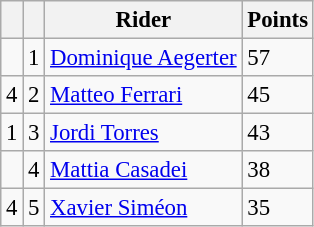<table class="wikitable" style="font-size: 95%;">
<tr>
<th></th>
<th></th>
<th>Rider</th>
<th>Points</th>
</tr>
<tr>
<td></td>
<td align=center>1</td>
<td> <a href='#'>Dominique Aegerter</a></td>
<td align=left>57</td>
</tr>
<tr>
<td> 4</td>
<td align=center>2</td>
<td> <a href='#'>Matteo Ferrari</a></td>
<td align=left>45</td>
</tr>
<tr>
<td> 1</td>
<td align=center>3</td>
<td> <a href='#'>Jordi Torres</a></td>
<td align=left>43</td>
</tr>
<tr>
<td></td>
<td align=center>4</td>
<td> <a href='#'>Mattia Casadei</a></td>
<td align=left>38</td>
</tr>
<tr>
<td> 4</td>
<td align=center>5</td>
<td> <a href='#'>Xavier Siméon</a></td>
<td align=left>35</td>
</tr>
</table>
